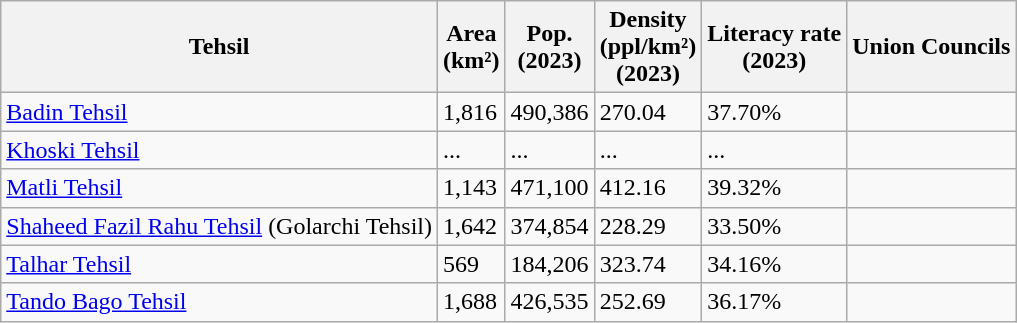<table class="wikitable sortable static-row-numbers static-row-header-hash">
<tr>
<th>Tehsil</th>
<th>Area<br>(km²)</th>
<th>Pop.<br>(2023)</th>
<th>Density<br>(ppl/km²)<br>(2023)</th>
<th>Literacy rate<br>(2023)</th>
<th>Union Councils</th>
</tr>
<tr>
<td><a href='#'>Badin Tehsil</a></td>
<td>1,816</td>
<td>490,386</td>
<td>270.04</td>
<td>37.70%</td>
<td></td>
</tr>
<tr>
<td><a href='#'>Khoski Tehsil</a></td>
<td>...</td>
<td>...</td>
<td>...</td>
<td>...</td>
<td></td>
</tr>
<tr>
<td><a href='#'>Matli Tehsil</a></td>
<td>1,143</td>
<td>471,100</td>
<td>412.16</td>
<td>39.32%</td>
<td></td>
</tr>
<tr>
<td><a href='#'>Shaheed Fazil Rahu Tehsil</a> (Golarchi Tehsil)</td>
<td>1,642</td>
<td>374,854</td>
<td>228.29</td>
<td>33.50%</td>
<td></td>
</tr>
<tr>
<td><a href='#'>Talhar Tehsil</a></td>
<td>569</td>
<td>184,206</td>
<td>323.74</td>
<td>34.16%</td>
<td></td>
</tr>
<tr>
<td><a href='#'>Tando Bago Tehsil</a></td>
<td>1,688</td>
<td>426,535</td>
<td>252.69</td>
<td>36.17%</td>
<td></td>
</tr>
</table>
